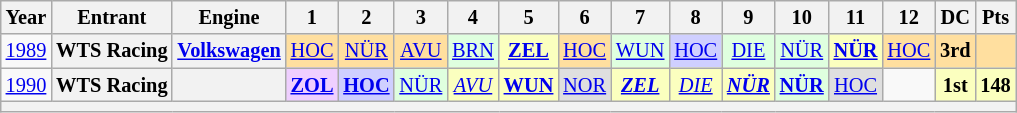<table class="wikitable" style="text-align:center; font-size:85%">
<tr>
<th>Year</th>
<th>Entrant</th>
<th>Engine</th>
<th>1</th>
<th>2</th>
<th>3</th>
<th>4</th>
<th>5</th>
<th>6</th>
<th>7</th>
<th>8</th>
<th>9</th>
<th>10</th>
<th>11</th>
<th>12</th>
<th>DC</th>
<th>Pts</th>
</tr>
<tr>
<td><a href='#'>1989</a></td>
<th nowrap>WTS Racing</th>
<th nowrap><a href='#'>Volkswagen</a></th>
<td style="background:#FFDF9F;"><a href='#'>HOC</a><br></td>
<td style="background:#FFDF9F;"><a href='#'>NÜR</a><br></td>
<td style="background:#FFDF9F;"><a href='#'>AVU</a><br></td>
<td style="background:#DFFFDF;"><a href='#'>BRN</a><br></td>
<td style="background:#FBFFBF;"><strong><a href='#'>ZEL</a></strong><br></td>
<td style="background:#FFDF9F;"><a href='#'>HOC</a><br></td>
<td style="background:#DFFFDF;"><a href='#'>WUN</a><br></td>
<td style="background:#CFCFFF;"><a href='#'>HOC</a><br></td>
<td style="background:#DFFFDF;"><a href='#'>DIE</a><br></td>
<td style="background:#DFFFDF;"><a href='#'>NÜR</a><br></td>
<td style="background:#FBFFBF;"><strong><a href='#'>NÜR</a></strong><br></td>
<td style="background:#FFDF9F;"><a href='#'>HOC</a><br></td>
<td style="background:#FFDF9F;"><strong>3rd</strong></td>
<td style="background:#FFDF9F;"></td>
</tr>
<tr>
<td><a href='#'>1990</a></td>
<th nowrap>WTS Racing</th>
<th nowrap></th>
<td style="background:#EFCFFF;"><strong><a href='#'>ZOL</a></strong><br></td>
<td style="background:#CFCFFF;"><strong><a href='#'>HOC</a></strong><br></td>
<td style="background:#DFFFDF;"><a href='#'>NÜR</a><br></td>
<td style="background:#FBFFBF;"><em><a href='#'>AVU</a></em><br></td>
<td style="background:#FBFFBF;"><strong><a href='#'>WUN</a></strong><br></td>
<td style="background:#DFDFDF;"><a href='#'>NOR</a><br></td>
<td style="background:#FBFFBF;"><strong><em><a href='#'>ZEL</a></em></strong><br></td>
<td style="background:#FBFFBF;"><em><a href='#'>DIE</a></em><br></td>
<td style="background:#FBFFBF;"><strong><em><a href='#'>NÜR</a></em></strong><br></td>
<td style="background:#DFFFDF;"><strong><a href='#'>NÜR</a></strong><br></td>
<td style="background:#DFDFDF;"><a href='#'>HOC</a><br></td>
<td></td>
<td style="background:#FBFFBF;"><strong>1st</strong></td>
<td style="background:#FBFFBF;"><strong>148</strong></td>
</tr>
<tr>
<th colspan="17"></th>
</tr>
</table>
